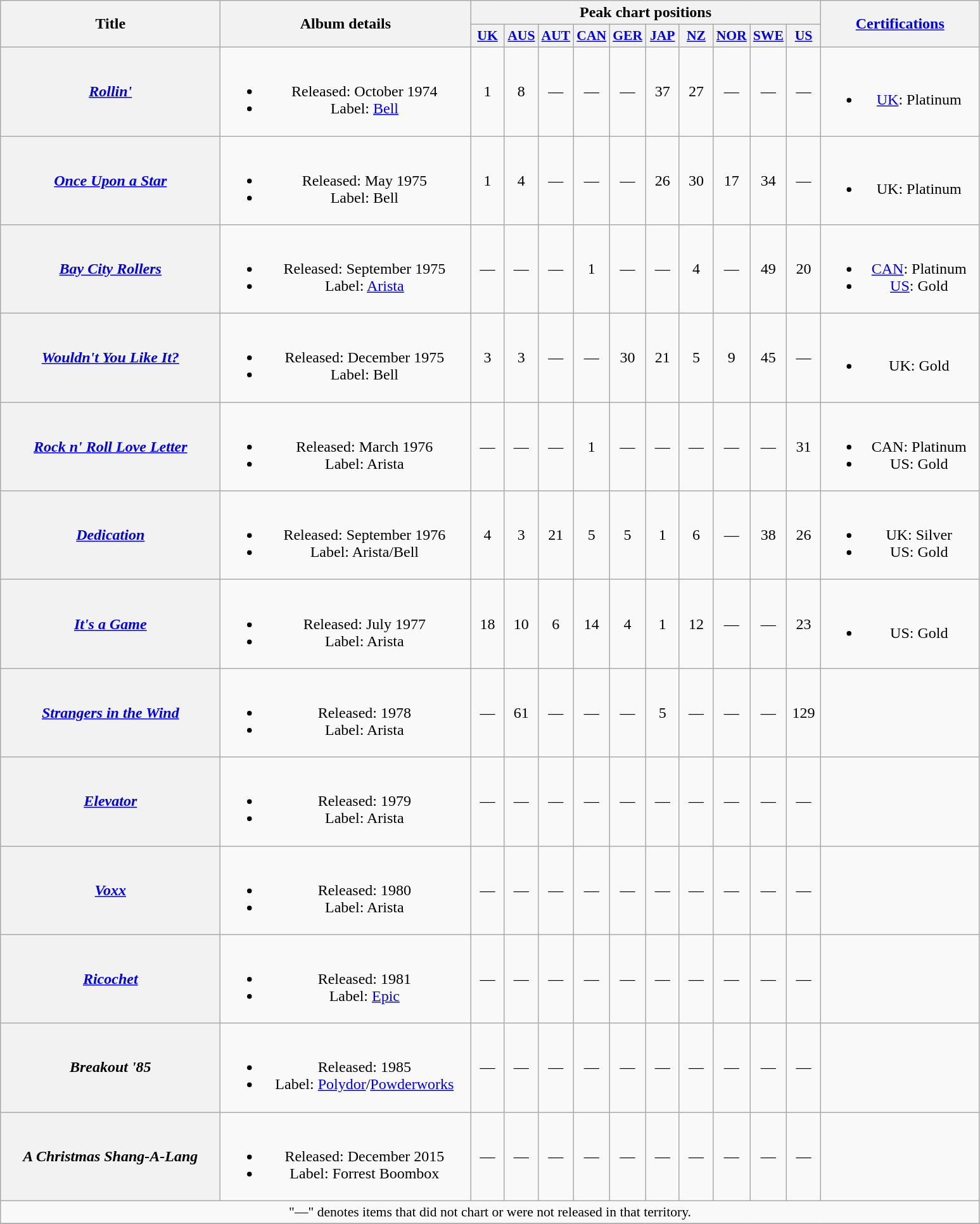<table class="wikitable plainrowheaders" style="text-align:center;">
<tr>
<th scope="col" rowspan="2" style="width:14em;">Title</th>
<th scope="col" rowspan="2" style="width:16em;">Album details</th>
<th scope="col" colspan="10">Peak chart positions</th>
<th rowspan="2" style="width:10em;"><a href='#'>Certifications</a></th>
</tr>
<tr>
<th style="width:2em;font-size:90%;"><a href='#'>UK</a><br></th>
<th style="width:2em;font-size:90%;"><a href='#'>AUS</a><br></th>
<th style="width:2em;font-size:90%;"><a href='#'>AUT</a><br></th>
<th style="width:2em;font-size:90%;"><a href='#'>CAN</a><br></th>
<th style="width:2em;font-size:90%;"><a href='#'>GER</a><br></th>
<th style="width:2em;font-size:90%;"><a href='#'>JAP</a><br></th>
<th style="width:2em;font-size:90%;"><a href='#'>NZ</a><br></th>
<th style="width:2em;font-size:90%;"><a href='#'>NOR</a><br></th>
<th style="width:2em;font-size:90%;"><a href='#'>SWE</a><br></th>
<th style="width:2em;font-size:90%;"><a href='#'>US</a><br></th>
</tr>
<tr>
<th scope="row"><em><a href='#'>Rollin'</a></em></th>
<td><br><ul><li>Released: October 1974</li><li>Label: <a href='#'>Bell</a></li></ul></td>
<td>1</td>
<td>8</td>
<td>—</td>
<td>—</td>
<td>—</td>
<td>37</td>
<td>27</td>
<td>—</td>
<td>—</td>
<td>—</td>
<td><br><ul><li><a href='#'>UK</a>: Platinum</li></ul></td>
</tr>
<tr>
<th scope="row"><em><a href='#'>Once Upon a Star</a></em></th>
<td><br><ul><li>Released: May 1975</li><li>Label: Bell</li></ul></td>
<td>1</td>
<td>4</td>
<td>—</td>
<td>—</td>
<td>—</td>
<td>26</td>
<td>30</td>
<td>17</td>
<td>34</td>
<td>—</td>
<td><br><ul><li>UK: Platinum</li></ul></td>
</tr>
<tr>
<th scope="row"><em><a href='#'>Bay City Rollers</a></em></th>
<td><br><ul><li>Released: September 1975</li><li>Label: <a href='#'>Arista</a></li></ul></td>
<td>—</td>
<td>—</td>
<td>—</td>
<td>1</td>
<td>—</td>
<td>—</td>
<td>4</td>
<td>—</td>
<td>49</td>
<td>20</td>
<td><br><ul><li><a href='#'>CAN</a>: Platinum</li><li><a href='#'>US</a>: Gold</li></ul></td>
</tr>
<tr>
<th scope="row"><em><a href='#'>Wouldn't You Like It?</a></em></th>
<td><br><ul><li>Released: December 1975</li><li>Label: Bell</li></ul></td>
<td>3</td>
<td>3</td>
<td>—</td>
<td>—</td>
<td>30</td>
<td>21</td>
<td>5</td>
<td>9</td>
<td>45</td>
<td>—</td>
<td><br><ul><li>UK: Gold</li></ul></td>
</tr>
<tr>
<th scope="row"><em><a href='#'>Rock n' Roll Love Letter</a></em></th>
<td><br><ul><li>Released: March 1976</li><li>Label: Arista</li></ul></td>
<td>—</td>
<td>—</td>
<td>—</td>
<td>1</td>
<td>—</td>
<td>—</td>
<td>—</td>
<td>—</td>
<td>—</td>
<td>31</td>
<td><br><ul><li>CAN: Platinum</li><li>US: Gold</li></ul></td>
</tr>
<tr>
<th scope="row"><em><a href='#'>Dedication</a></em></th>
<td><br><ul><li>Released: September 1976</li><li>Label: Arista/Bell</li></ul></td>
<td>4</td>
<td>3</td>
<td>21</td>
<td>5</td>
<td>5</td>
<td>1</td>
<td>6</td>
<td>—</td>
<td>38</td>
<td>26</td>
<td><br><ul><li>UK: Silver</li><li>US: Gold</li></ul></td>
</tr>
<tr>
<th scope="row"><em><a href='#'>It's a Game</a></em></th>
<td><br><ul><li>Released: July 1977</li><li>Label: Arista</li></ul></td>
<td>18</td>
<td>10</td>
<td>6</td>
<td>14</td>
<td>4</td>
<td>1</td>
<td>12</td>
<td>—</td>
<td>—</td>
<td>23</td>
<td><br><ul><li>US: Gold</li></ul></td>
</tr>
<tr>
<th scope="row"><em><a href='#'>Strangers in the Wind</a></em></th>
<td><br><ul><li>Released: 1978</li><li>Label: Arista</li></ul></td>
<td>—</td>
<td>61</td>
<td>—</td>
<td>—</td>
<td>—</td>
<td>5</td>
<td>—</td>
<td>—</td>
<td>—</td>
<td>129</td>
<td></td>
</tr>
<tr>
<th scope="row"><em><a href='#'>Elevator</a></em></th>
<td><br><ul><li>Released: 1979</li><li>Label: Arista</li></ul></td>
<td>—</td>
<td>—</td>
<td>—</td>
<td>—</td>
<td>—</td>
<td>—</td>
<td>—</td>
<td>—</td>
<td>—</td>
<td>—</td>
<td></td>
</tr>
<tr>
<th scope="row"><em><a href='#'>Voxx</a></em></th>
<td><br><ul><li>Released: 1980</li><li>Label: Arista</li></ul></td>
<td>—</td>
<td>—</td>
<td>—</td>
<td>—</td>
<td>—</td>
<td>—</td>
<td>—</td>
<td>—</td>
<td>—</td>
<td>—</td>
<td></td>
</tr>
<tr>
<th scope="row"><em><a href='#'>Ricochet</a></em></th>
<td><br><ul><li>Released: 1981</li><li>Label: <a href='#'>Epic</a></li></ul></td>
<td>—</td>
<td>—</td>
<td>—</td>
<td>—</td>
<td>—</td>
<td>—</td>
<td>—</td>
<td>—</td>
<td>—</td>
<td>—</td>
<td></td>
</tr>
<tr>
<th scope="row"><em>Breakout '85</em></th>
<td><br><ul><li>Released: 1985</li><li>Label: <a href='#'>Polydor</a>/<a href='#'>Powderworks</a></li></ul></td>
<td>—</td>
<td>—</td>
<td>—</td>
<td>—</td>
<td>—</td>
<td>—</td>
<td>—</td>
<td>—</td>
<td>—</td>
<td>—</td>
<td></td>
</tr>
<tr>
<th scope="row"><em>A Christmas Shang-A-Lang</em></th>
<td><br><ul><li>Released: December 2015</li><li>Label: Forrest Boombox</li></ul></td>
<td>—</td>
<td>—</td>
<td>—</td>
<td>—</td>
<td>—</td>
<td>—</td>
<td>—</td>
<td>—</td>
<td>—</td>
<td>—</td>
<td></td>
</tr>
<tr>
<td align="center" colspan="15" style="font-size:90%">"—" denotes items that did not chart or were not released in that territory.</td>
</tr>
<tr>
</tr>
</table>
